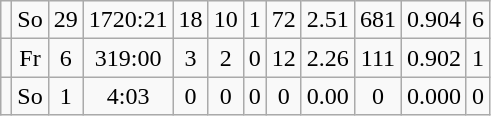<table class="wikitable sortable" style="text-align:center">
<tr>
<td align=left></td>
<td>So</td>
<td>29</td>
<td>1720:21</td>
<td>18</td>
<td>10</td>
<td>1</td>
<td>72</td>
<td>2.51</td>
<td>681</td>
<td>0.904</td>
<td>6</td>
</tr>
<tr>
<td align=left></td>
<td>Fr</td>
<td>6</td>
<td>319:00</td>
<td>3</td>
<td>2</td>
<td>0</td>
<td>12</td>
<td>2.26</td>
<td>111</td>
<td>0.902</td>
<td>1</td>
</tr>
<tr>
<td align=left></td>
<td>So</td>
<td>1</td>
<td>4:03</td>
<td>0</td>
<td>0</td>
<td>0</td>
<td>0</td>
<td>0.00</td>
<td>0</td>
<td>0.000</td>
<td>0</td>
</tr>
</table>
